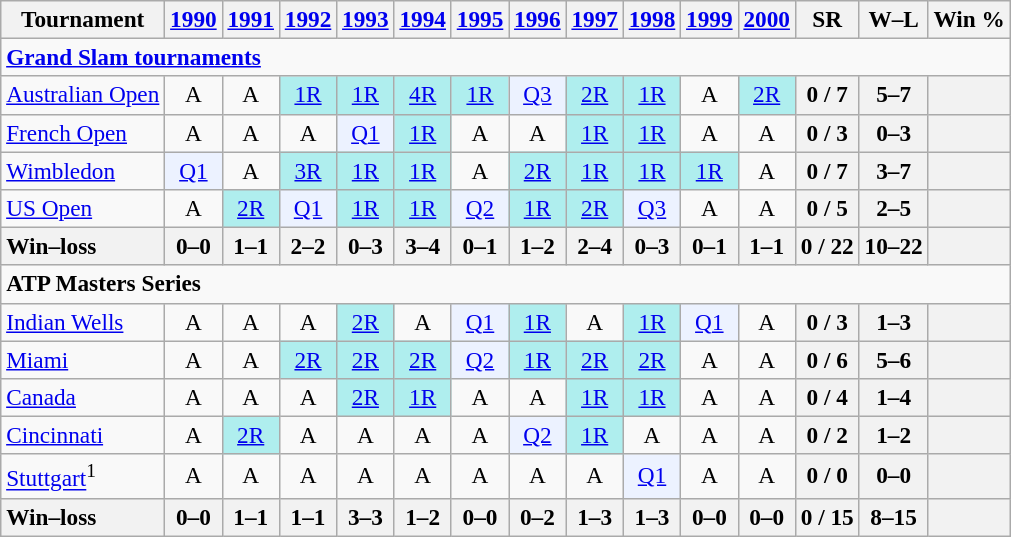<table class=wikitable style=text-align:center;font-size:97%>
<tr>
<th>Tournament</th>
<th><a href='#'>1990</a></th>
<th><a href='#'>1991</a></th>
<th><a href='#'>1992</a></th>
<th><a href='#'>1993</a></th>
<th><a href='#'>1994</a></th>
<th><a href='#'>1995</a></th>
<th><a href='#'>1996</a></th>
<th><a href='#'>1997</a></th>
<th><a href='#'>1998</a></th>
<th><a href='#'>1999</a></th>
<th><a href='#'>2000</a></th>
<th>SR</th>
<th>W–L</th>
<th>Win %</th>
</tr>
<tr>
<td colspan=23 align=left><strong><a href='#'>Grand Slam tournaments</a></strong></td>
</tr>
<tr>
<td align=left><a href='#'>Australian Open</a></td>
<td>A</td>
<td>A</td>
<td bgcolor=afeeee><a href='#'>1R</a></td>
<td bgcolor=afeeee><a href='#'>1R</a></td>
<td bgcolor=afeeee><a href='#'>4R</a></td>
<td bgcolor=afeeee><a href='#'>1R</a></td>
<td bgcolor=ecf2ff><a href='#'>Q3</a></td>
<td bgcolor=afeeee><a href='#'>2R</a></td>
<td bgcolor=afeeee><a href='#'>1R</a></td>
<td>A</td>
<td bgcolor=afeeee><a href='#'>2R</a></td>
<th>0 / 7</th>
<th>5–7</th>
<th></th>
</tr>
<tr>
<td align=left><a href='#'>French Open</a></td>
<td>A</td>
<td>A</td>
<td>A</td>
<td bgcolor=ecf2ff><a href='#'>Q1</a></td>
<td bgcolor=afeeee><a href='#'>1R</a></td>
<td>A</td>
<td>A</td>
<td bgcolor=afeeee><a href='#'>1R</a></td>
<td bgcolor=afeeee><a href='#'>1R</a></td>
<td>A</td>
<td>A</td>
<th>0 / 3</th>
<th>0–3</th>
<th></th>
</tr>
<tr>
<td align=left><a href='#'>Wimbledon</a></td>
<td bgcolor=ecf2ff><a href='#'>Q1</a></td>
<td>A</td>
<td bgcolor=afeeee><a href='#'>3R</a></td>
<td bgcolor=afeeee><a href='#'>1R</a></td>
<td bgcolor=afeeee><a href='#'>1R</a></td>
<td>A</td>
<td bgcolor=afeeee><a href='#'>2R</a></td>
<td bgcolor=afeeee><a href='#'>1R</a></td>
<td bgcolor=afeeee><a href='#'>1R</a></td>
<td bgcolor=afeeee><a href='#'>1R</a></td>
<td>A</td>
<th>0 / 7</th>
<th>3–7</th>
<th></th>
</tr>
<tr>
<td align=left><a href='#'>US Open</a></td>
<td>A</td>
<td bgcolor=afeeee><a href='#'>2R</a></td>
<td bgcolor=ecf2ff><a href='#'>Q1</a></td>
<td bgcolor=afeeee><a href='#'>1R</a></td>
<td bgcolor=afeeee><a href='#'>1R</a></td>
<td bgcolor=ecf2ff><a href='#'>Q2</a></td>
<td bgcolor=afeeee><a href='#'>1R</a></td>
<td bgcolor=afeeee><a href='#'>2R</a></td>
<td bgcolor=ecf2ff><a href='#'>Q3</a></td>
<td>A</td>
<td>A</td>
<th>0 / 5</th>
<th>2–5</th>
<th></th>
</tr>
<tr>
<th style=text-align:left>Win–loss</th>
<th>0–0</th>
<th>1–1</th>
<th>2–2</th>
<th>0–3</th>
<th>3–4</th>
<th>0–1</th>
<th>1–2</th>
<th>2–4</th>
<th>0–3</th>
<th>0–1</th>
<th>1–1</th>
<th>0 / 22</th>
<th>10–22</th>
<th></th>
</tr>
<tr>
<td colspan=23 align=left><strong>ATP Masters Series</strong></td>
</tr>
<tr>
<td align=left><a href='#'>Indian Wells</a></td>
<td>A</td>
<td>A</td>
<td>A</td>
<td bgcolor=afeeee><a href='#'>2R</a></td>
<td>A</td>
<td bgcolor=ecf2ff><a href='#'>Q1</a></td>
<td bgcolor=afeeee><a href='#'>1R</a></td>
<td>A</td>
<td bgcolor=afeeee><a href='#'>1R</a></td>
<td bgcolor=ecf2ff><a href='#'>Q1</a></td>
<td>A</td>
<th>0 / 3</th>
<th>1–3</th>
<th></th>
</tr>
<tr>
<td align=left><a href='#'>Miami</a></td>
<td>A</td>
<td>A</td>
<td bgcolor=afeeee><a href='#'>2R</a></td>
<td bgcolor=afeeee><a href='#'>2R</a></td>
<td bgcolor=afeeee><a href='#'>2R</a></td>
<td bgcolor=ecf2ff><a href='#'>Q2</a></td>
<td bgcolor=afeeee><a href='#'>1R</a></td>
<td bgcolor=afeeee><a href='#'>2R</a></td>
<td bgcolor=afeeee><a href='#'>2R</a></td>
<td>A</td>
<td>A</td>
<th>0 / 6</th>
<th>5–6</th>
<th></th>
</tr>
<tr>
<td align=left><a href='#'>Canada</a></td>
<td>A</td>
<td>A</td>
<td>A</td>
<td bgcolor=afeeee><a href='#'>2R</a></td>
<td bgcolor=afeeee><a href='#'>1R</a></td>
<td>A</td>
<td>A</td>
<td bgcolor=afeeee><a href='#'>1R</a></td>
<td bgcolor=afeeee><a href='#'>1R</a></td>
<td>A</td>
<td>A</td>
<th>0 / 4</th>
<th>1–4</th>
<th></th>
</tr>
<tr>
<td align=left><a href='#'>Cincinnati</a></td>
<td>A</td>
<td bgcolor=afeeee><a href='#'>2R</a></td>
<td>A</td>
<td>A</td>
<td>A</td>
<td>A</td>
<td bgcolor=ecf2ff><a href='#'>Q2</a></td>
<td bgcolor=afeeee><a href='#'>1R</a></td>
<td>A</td>
<td>A</td>
<td>A</td>
<th>0 / 2</th>
<th>1–2</th>
<th></th>
</tr>
<tr>
<td align=left><a href='#'>Stuttgart</a><sup>1</sup></td>
<td>A</td>
<td>A</td>
<td>A</td>
<td>A</td>
<td>A</td>
<td>A</td>
<td>A</td>
<td>A</td>
<td bgcolor=ecf2ff><a href='#'>Q1</a></td>
<td>A</td>
<td>A</td>
<th>0 / 0</th>
<th>0–0</th>
<th></th>
</tr>
<tr>
<th style=text-align:left>Win–loss</th>
<th>0–0</th>
<th>1–1</th>
<th>1–1</th>
<th>3–3</th>
<th>1–2</th>
<th>0–0</th>
<th>0–2</th>
<th>1–3</th>
<th>1–3</th>
<th>0–0</th>
<th>0–0</th>
<th>0 / 15</th>
<th>8–15</th>
<th></th>
</tr>
</table>
